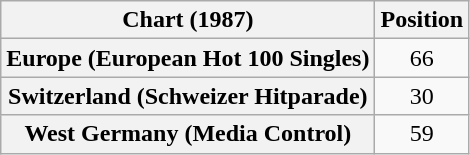<table class="wikitable plainrowheaders sortable">
<tr>
<th>Chart (1987)</th>
<th>Position</th>
</tr>
<tr>
<th scope="row">Europe (European Hot 100 Singles)</th>
<td align="center">66</td>
</tr>
<tr>
<th scope="row">Switzerland (Schweizer Hitparade)</th>
<td align="center">30</td>
</tr>
<tr>
<th scope="row">West Germany (Media Control)</th>
<td align="center">59</td>
</tr>
</table>
